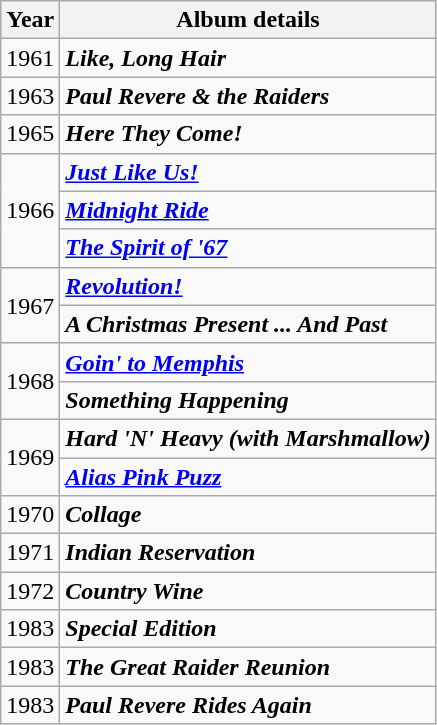<table class="wikitable">
<tr>
<th>Year</th>
<th>Album details</th>
</tr>
<tr>
<td>1961</td>
<td><strong><em>Like, Long Hair</em></strong></td>
</tr>
<tr>
<td>1963</td>
<td><strong><em>Paul Revere & the Raiders</em></strong></td>
</tr>
<tr>
<td>1965</td>
<td><strong><em>Here They Come!</em></strong></td>
</tr>
<tr>
<td rowspan="3">1966</td>
<td><strong><em><a href='#'>Just Like Us!</a></em></strong></td>
</tr>
<tr>
<td><strong><em><a href='#'>Midnight Ride</a></em></strong></td>
</tr>
<tr>
<td><strong><em><a href='#'>The Spirit of '67</a></em></strong></td>
</tr>
<tr>
<td rowspan="2">1967</td>
<td><strong><em><a href='#'>Revolution!</a></em></strong></td>
</tr>
<tr>
<td><strong><em>A Christmas Present ... And Past</em></strong></td>
</tr>
<tr>
<td rowspan="2">1968</td>
<td><strong><em><a href='#'>Goin' to Memphis</a></em></strong></td>
</tr>
<tr>
<td><strong><em>Something Happening</em></strong></td>
</tr>
<tr>
<td rowspan="2">1969</td>
<td><strong><em>Hard 'N' Heavy (with Marshmallow)</em></strong></td>
</tr>
<tr>
<td><strong><em><a href='#'>Alias Pink Puzz</a></em></strong></td>
</tr>
<tr>
<td>1970</td>
<td><strong><em>Collage</em></strong></td>
</tr>
<tr>
<td>1971</td>
<td><strong><em>Indian Reservation</em></strong></td>
</tr>
<tr>
<td>1972</td>
<td><strong><em>Country Wine</em></strong></td>
</tr>
<tr>
<td>1983</td>
<td><strong><em>Special Edition</em></strong></td>
</tr>
<tr>
<td>1983</td>
<td><strong><em>The Great Raider Reunion</em></strong></td>
</tr>
<tr>
<td>1983</td>
<td><strong><em>Paul Revere Rides Again</em></strong></td>
</tr>
</table>
